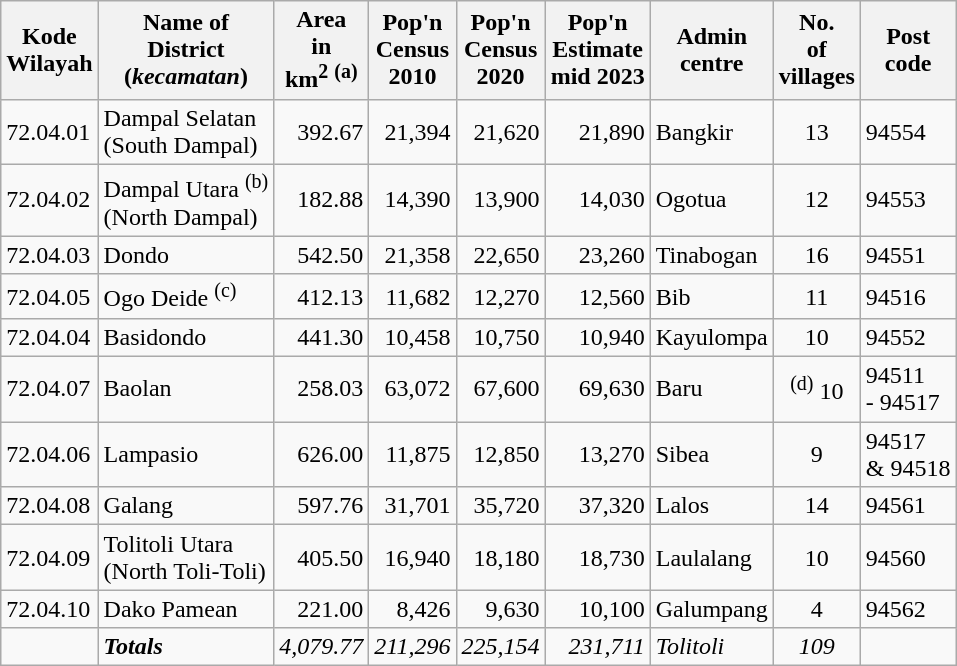<table class="sortable wikitable">
<tr>
<th>Kode <br>Wilayah</th>
<th>Name of<br>District<br>(<em>kecamatan</em>)</th>
<th>Area<br>in <br> km<sup>2</sup> <sup>(a)</sup></th>
<th>Pop'n<br>Census<br>2010</th>
<th>Pop'n<br>Census<br>2020</th>
<th>Pop'n<br>Estimate<br>mid 2023</th>
<th>Admin<br>centre</th>
<th>No.<br>of <br>villages</th>
<th>Post<br>code</th>
</tr>
<tr>
<td>72.04.01</td>
<td>Dampal Selatan <br>(South Dampal)</td>
<td align="right">392.67</td>
<td align="right">21,394</td>
<td align="right">21,620</td>
<td align="right">21,890</td>
<td>Bangkir</td>
<td align="center">13</td>
<td>94554</td>
</tr>
<tr>
<td>72.04.02</td>
<td>Dampal Utara <sup>(b)</sup> <br>(North Dampal)</td>
<td align="right">182.88</td>
<td align="right">14,390</td>
<td align="right">13,900</td>
<td align="right">14,030</td>
<td>Ogotua</td>
<td align="center">12</td>
<td>94553</td>
</tr>
<tr>
<td>72.04.03</td>
<td>Dondo</td>
<td align="right">542.50</td>
<td align="right">21,358</td>
<td align="right">22,650</td>
<td align="right">23,260</td>
<td>Tinabogan</td>
<td align="center">16</td>
<td>94551</td>
</tr>
<tr>
<td>72.04.05</td>
<td>Ogo Deide <sup>(c)</sup></td>
<td align="right">412.13</td>
<td align="right">11,682</td>
<td align="right">12,270</td>
<td align="right">12,560</td>
<td>Bib</td>
<td align="center">11</td>
<td>94516</td>
</tr>
<tr>
<td>72.04.04</td>
<td>Basidondo</td>
<td align="right">441.30</td>
<td align="right">10,458</td>
<td align="right">10,750</td>
<td align="right">10,940</td>
<td>Kayulompa</td>
<td align="center">10</td>
<td>94552</td>
</tr>
<tr>
<td>72.04.07</td>
<td>Baolan</td>
<td align="right">258.03</td>
<td align="right">63,072</td>
<td align="right">67,600</td>
<td align="right">69,630</td>
<td>Baru</td>
<td align="center"><sup>(d)</sup> 10</td>
<td>94511<br>- 94517</td>
</tr>
<tr>
<td>72.04.06</td>
<td>Lampasio</td>
<td align="right">626.00</td>
<td align="right">11,875</td>
<td align="right">12,850</td>
<td align="right">13,270</td>
<td>Sibea</td>
<td align="center">9</td>
<td>94517<br>& 94518</td>
</tr>
<tr>
<td>72.04.08</td>
<td>Galang</td>
<td align="right">597.76</td>
<td align="right">31,701</td>
<td align="right">35,720</td>
<td align="right">37,320</td>
<td>Lalos</td>
<td align="center">14</td>
<td>94561</td>
</tr>
<tr>
<td>72.04.09</td>
<td>Tolitoli Utara <br>(North Toli-Toli)</td>
<td align="right">405.50</td>
<td align="right">16,940</td>
<td align="right">18,180</td>
<td align="right">18,730</td>
<td>Laulalang</td>
<td align="center">10</td>
<td>94560</td>
</tr>
<tr>
<td>72.04.10</td>
<td>Dako Pamean</td>
<td align="right">221.00</td>
<td align="right">8,426</td>
<td align="right">9,630</td>
<td align="right">10,100</td>
<td>Galumpang</td>
<td align="center">4</td>
<td>94562</td>
</tr>
<tr>
<td></td>
<td><strong><em>Totals</em></strong></td>
<td align="right"><em>4,079.77</em></td>
<td align="right"><em>211,296</em></td>
<td align="right"><em>225,154</em></td>
<td align="right"><em>231,711</em></td>
<td><em>Tolitoli</em></td>
<td align="center"><em>109</em></td>
<td></td>
</tr>
</table>
